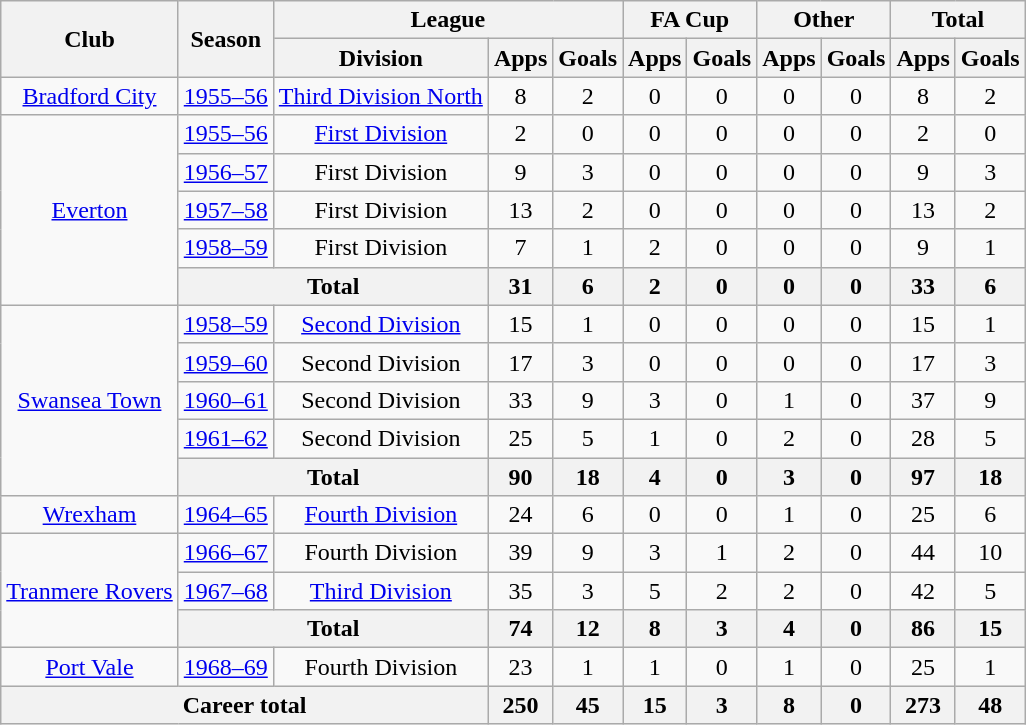<table class="wikitable" style="text-align: center;">
<tr>
<th rowspan="2">Club</th>
<th rowspan="2">Season</th>
<th colspan="3">League</th>
<th colspan="2">FA Cup</th>
<th colspan="2">Other</th>
<th colspan="2">Total</th>
</tr>
<tr>
<th>Division</th>
<th>Apps</th>
<th>Goals</th>
<th>Apps</th>
<th>Goals</th>
<th>Apps</th>
<th>Goals</th>
<th>Apps</th>
<th>Goals</th>
</tr>
<tr>
<td><a href='#'>Bradford City</a></td>
<td><a href='#'>1955–56</a></td>
<td><a href='#'>Third Division North</a></td>
<td>8</td>
<td>2</td>
<td>0</td>
<td>0</td>
<td>0</td>
<td>0</td>
<td>8</td>
<td>2</td>
</tr>
<tr>
<td rowspan="5"><a href='#'>Everton</a></td>
<td><a href='#'>1955–56</a></td>
<td><a href='#'>First Division</a></td>
<td>2</td>
<td>0</td>
<td>0</td>
<td>0</td>
<td>0</td>
<td>0</td>
<td>2</td>
<td>0</td>
</tr>
<tr>
<td><a href='#'>1956–57</a></td>
<td>First Division</td>
<td>9</td>
<td>3</td>
<td>0</td>
<td>0</td>
<td>0</td>
<td>0</td>
<td>9</td>
<td>3</td>
</tr>
<tr>
<td><a href='#'>1957–58</a></td>
<td>First Division</td>
<td>13</td>
<td>2</td>
<td>0</td>
<td>0</td>
<td>0</td>
<td>0</td>
<td>13</td>
<td>2</td>
</tr>
<tr>
<td><a href='#'>1958–59</a></td>
<td>First Division</td>
<td>7</td>
<td>1</td>
<td>2</td>
<td>0</td>
<td>0</td>
<td>0</td>
<td>9</td>
<td>1</td>
</tr>
<tr>
<th colspan="2">Total</th>
<th>31</th>
<th>6</th>
<th>2</th>
<th>0</th>
<th>0</th>
<th>0</th>
<th>33</th>
<th>6</th>
</tr>
<tr>
<td rowspan="5"><a href='#'>Swansea Town</a></td>
<td><a href='#'>1958–59</a></td>
<td><a href='#'>Second Division</a></td>
<td>15</td>
<td>1</td>
<td>0</td>
<td>0</td>
<td>0</td>
<td>0</td>
<td>15</td>
<td>1</td>
</tr>
<tr>
<td><a href='#'>1959–60</a></td>
<td>Second Division</td>
<td>17</td>
<td>3</td>
<td>0</td>
<td>0</td>
<td>0</td>
<td>0</td>
<td>17</td>
<td>3</td>
</tr>
<tr>
<td><a href='#'>1960–61</a></td>
<td>Second Division</td>
<td>33</td>
<td>9</td>
<td>3</td>
<td>0</td>
<td>1</td>
<td>0</td>
<td>37</td>
<td>9</td>
</tr>
<tr>
<td><a href='#'>1961–62</a></td>
<td>Second Division</td>
<td>25</td>
<td>5</td>
<td>1</td>
<td>0</td>
<td>2</td>
<td>0</td>
<td>28</td>
<td>5</td>
</tr>
<tr>
<th colspan="2">Total</th>
<th>90</th>
<th>18</th>
<th>4</th>
<th>0</th>
<th>3</th>
<th>0</th>
<th>97</th>
<th>18</th>
</tr>
<tr>
<td><a href='#'>Wrexham</a></td>
<td><a href='#'>1964–65</a></td>
<td><a href='#'>Fourth Division</a></td>
<td>24</td>
<td>6</td>
<td>0</td>
<td>0</td>
<td>1</td>
<td>0</td>
<td>25</td>
<td>6</td>
</tr>
<tr>
<td rowspan="3"><a href='#'>Tranmere Rovers</a></td>
<td><a href='#'>1966–67</a></td>
<td>Fourth Division</td>
<td>39</td>
<td>9</td>
<td>3</td>
<td>1</td>
<td>2</td>
<td>0</td>
<td>44</td>
<td>10</td>
</tr>
<tr>
<td><a href='#'>1967–68</a></td>
<td><a href='#'>Third Division</a></td>
<td>35</td>
<td>3</td>
<td>5</td>
<td>2</td>
<td>2</td>
<td>0</td>
<td>42</td>
<td>5</td>
</tr>
<tr>
<th colspan="2">Total</th>
<th>74</th>
<th>12</th>
<th>8</th>
<th>3</th>
<th>4</th>
<th>0</th>
<th>86</th>
<th>15</th>
</tr>
<tr>
<td><a href='#'>Port Vale</a></td>
<td><a href='#'>1968–69</a></td>
<td>Fourth Division</td>
<td>23</td>
<td>1</td>
<td>1</td>
<td>0</td>
<td>1</td>
<td>0</td>
<td>25</td>
<td>1</td>
</tr>
<tr>
<th colspan="3">Career total</th>
<th>250</th>
<th>45</th>
<th>15</th>
<th>3</th>
<th>8</th>
<th>0</th>
<th>273</th>
<th>48</th>
</tr>
</table>
